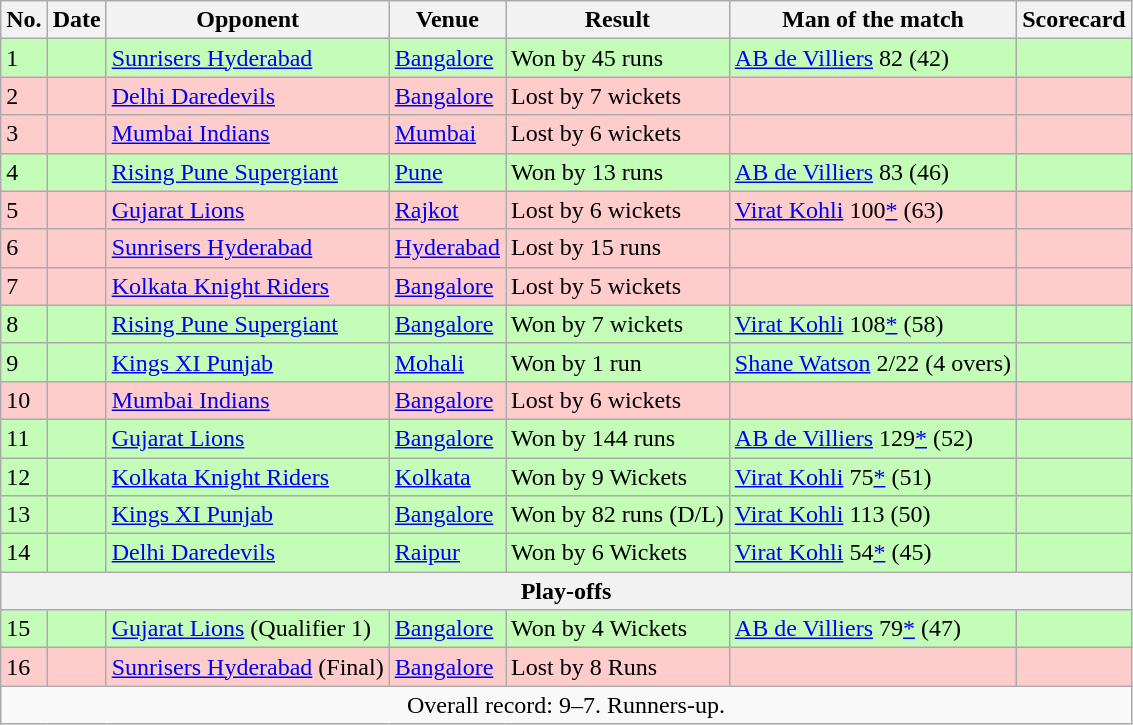<table class="wikitable sortable">
<tr>
<th>No.</th>
<th>Date</th>
<th>Opponent</th>
<th>Venue</th>
<th>Result</th>
<th>Man of the match</th>
<th>Scorecard</th>
</tr>
<tr style="background:#c3fdb8;">
<td>1</td>
<td></td>
<td><a href='#'>Sunrisers Hyderabad</a></td>
<td><a href='#'>Bangalore</a></td>
<td>Won by 45 runs</td>
<td><a href='#'>AB de Villiers</a> 82 (42)</td>
<td></td>
</tr>
<tr style="background:#fcc;">
<td>2</td>
<td></td>
<td><a href='#'>Delhi Daredevils</a></td>
<td><a href='#'>Bangalore</a></td>
<td>Lost by 7 wickets</td>
<td></td>
<td></td>
</tr>
<tr style="background:#fcc;">
<td>3</td>
<td></td>
<td><a href='#'>Mumbai Indians</a></td>
<td><a href='#'>Mumbai</a></td>
<td>Lost by 6 wickets</td>
<td></td>
<td></td>
</tr>
<tr style="background:#c3fdb8;">
<td>4</td>
<td></td>
<td><a href='#'>Rising Pune Supergiant</a></td>
<td><a href='#'>Pune</a></td>
<td>Won by 13 runs</td>
<td><a href='#'>AB de Villiers</a> 83 (46)</td>
<td></td>
</tr>
<tr style="background:#fcc;">
<td>5</td>
<td></td>
<td><a href='#'>Gujarat Lions</a></td>
<td><a href='#'>Rajkot</a></td>
<td>Lost by 6 wickets</td>
<td><a href='#'>Virat Kohli</a> 100<a href='#'>*</a> (63)</td>
<td></td>
</tr>
<tr style="background:#fcc;">
<td>6</td>
<td></td>
<td><a href='#'>Sunrisers Hyderabad</a></td>
<td><a href='#'>Hyderabad</a></td>
<td>Lost by 15 runs</td>
<td></td>
<td></td>
</tr>
<tr style="background:#fcc;">
<td>7</td>
<td></td>
<td><a href='#'>Kolkata Knight Riders</a></td>
<td><a href='#'>Bangalore</a></td>
<td>Lost by 5 wickets</td>
<td></td>
<td></td>
</tr>
<tr style="background:#c3fdb8;">
<td>8</td>
<td></td>
<td><a href='#'>Rising Pune Supergiant</a></td>
<td><a href='#'>Bangalore</a></td>
<td>Won by 7 wickets</td>
<td><a href='#'>Virat Kohli</a> 108<a href='#'>*</a> (58)</td>
<td></td>
</tr>
<tr style="background:#c3fdb8;">
<td>9</td>
<td></td>
<td><a href='#'>Kings XI Punjab</a></td>
<td><a href='#'>Mohali</a></td>
<td>Won by 1 run</td>
<td><a href='#'>Shane Watson</a> 2/22 (4 overs)</td>
<td></td>
</tr>
<tr style="background:#fcc;">
<td>10</td>
<td></td>
<td><a href='#'>Mumbai Indians</a></td>
<td><a href='#'>Bangalore</a></td>
<td>Lost by 6 wickets</td>
<td></td>
<td></td>
</tr>
<tr style="background:#c3fdb8;">
<td>11</td>
<td></td>
<td><a href='#'>Gujarat Lions</a></td>
<td><a href='#'>Bangalore</a></td>
<td>Won by 144 runs</td>
<td><a href='#'>AB de Villiers</a> 129<a href='#'>*</a> (52)</td>
<td></td>
</tr>
<tr style="background:#c3fdb8;">
<td>12</td>
<td></td>
<td><a href='#'>Kolkata Knight Riders</a></td>
<td><a href='#'>Kolkata</a></td>
<td>Won by 9 Wickets</td>
<td><a href='#'>Virat Kohli</a> 75<a href='#'>*</a> (51)</td>
<td></td>
</tr>
<tr style="background:#c3fdb8;">
<td>13</td>
<td></td>
<td><a href='#'>Kings XI Punjab</a></td>
<td><a href='#'>Bangalore</a></td>
<td>Won by 82 runs (D/L)</td>
<td><a href='#'>Virat Kohli</a> 113 (50)</td>
<td></td>
</tr>
<tr style="background:#c3fdb8;">
<td>14</td>
<td></td>
<td><a href='#'>Delhi Daredevils</a></td>
<td><a href='#'>Raipur</a></td>
<td>Won by 6 Wickets</td>
<td><a href='#'>Virat Kohli</a> 54<a href='#'>*</a> (45)</td>
<td></td>
</tr>
<tr>
<th colspan="7" style="text-align:center;">Play-offs</th>
</tr>
<tr style="background:#c3fdb8;">
<td>15</td>
<td></td>
<td><a href='#'>Gujarat Lions</a> (Qualifier 1)</td>
<td><a href='#'>Bangalore</a></td>
<td>Won by 4 Wickets</td>
<td><a href='#'>AB de Villiers</a> 79<a href='#'>*</a> (47)</td>
<td></td>
</tr>
<tr style="background:#fcc;">
<td>16</td>
<td></td>
<td><a href='#'>Sunrisers Hyderabad</a> (Final)</td>
<td><a href='#'>Bangalore</a></td>
<td>Lost by 8 Runs</td>
<td></td>
<td></td>
</tr>
<tr>
<td colspan="7" style="text-align:center;">Overall record: 9–7. Runners-up.</td>
</tr>
</table>
